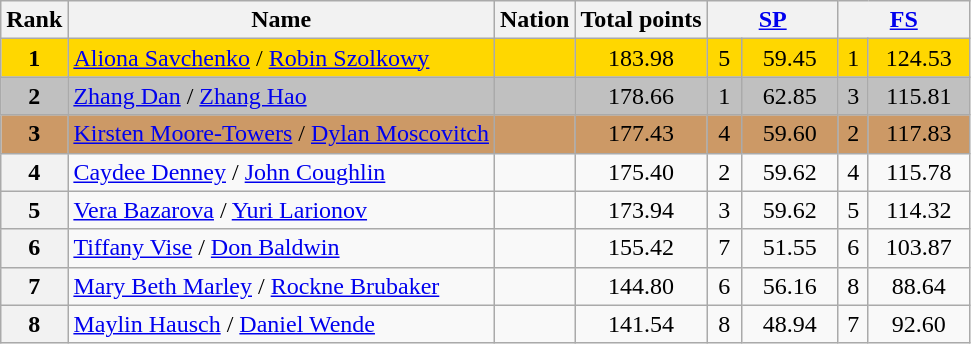<table class="wikitable sortable">
<tr>
<th>Rank</th>
<th>Name</th>
<th>Nation</th>
<th>Total points</th>
<th colspan="2" width="80px"><a href='#'>SP</a></th>
<th colspan="2" width="80px"><a href='#'>FS</a></th>
</tr>
<tr bgcolor="gold">
<td align="center"><strong>1</strong></td>
<td><a href='#'>Aliona Savchenko</a> / <a href='#'>Robin Szolkowy</a></td>
<td></td>
<td align="center">183.98</td>
<td align="center">5</td>
<td align="center">59.45</td>
<td align="center">1</td>
<td align="center">124.53</td>
</tr>
<tr bgcolor="silver">
<td align="center"><strong>2</strong></td>
<td><a href='#'>Zhang Dan</a> / <a href='#'>Zhang Hao</a></td>
<td></td>
<td align="center">178.66</td>
<td align="center">1</td>
<td align="center">62.85</td>
<td align="center">3</td>
<td align="center">115.81</td>
</tr>
<tr bgcolor="cc9966">
<td align="center"><strong>3</strong></td>
<td><a href='#'>Kirsten Moore-Towers</a> / <a href='#'>Dylan Moscovitch</a></td>
<td></td>
<td align="center">177.43</td>
<td align="center">4</td>
<td align="center">59.60</td>
<td align="center">2</td>
<td align="center">117.83</td>
</tr>
<tr>
<th>4</th>
<td><a href='#'>Caydee Denney</a> / <a href='#'>John Coughlin</a></td>
<td></td>
<td align="center">175.40</td>
<td align="center">2</td>
<td align="center">59.62</td>
<td align="center">4</td>
<td align="center">115.78</td>
</tr>
<tr>
<th>5</th>
<td><a href='#'>Vera Bazarova</a> / <a href='#'>Yuri Larionov</a></td>
<td></td>
<td align="center">173.94</td>
<td align="center">3</td>
<td align="center">59.62</td>
<td align="center">5</td>
<td align="center">114.32</td>
</tr>
<tr>
<th>6</th>
<td><a href='#'>Tiffany Vise</a> / <a href='#'>Don Baldwin</a></td>
<td></td>
<td align="center">155.42</td>
<td align="center">7</td>
<td align="center">51.55</td>
<td align="center">6</td>
<td align="center">103.87</td>
</tr>
<tr>
<th>7</th>
<td><a href='#'>Mary Beth Marley</a> / <a href='#'>Rockne Brubaker</a></td>
<td></td>
<td align="center">144.80</td>
<td align="center">6</td>
<td align="center">56.16</td>
<td align="center">8</td>
<td align="center">88.64</td>
</tr>
<tr>
<th>8</th>
<td><a href='#'>Maylin Hausch</a> / <a href='#'>Daniel Wende</a></td>
<td></td>
<td align="center">141.54</td>
<td align="center">8</td>
<td align="center">48.94</td>
<td align="center">7</td>
<td align="center">92.60</td>
</tr>
</table>
